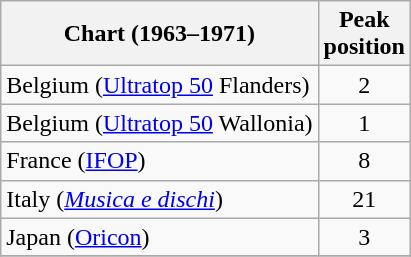<table class="wikitable sortable">
<tr>
<th align="left">Chart (1963–1971)</th>
<th align="left">Peak<br>position</th>
</tr>
<tr>
<td align="left">Belgium (<a href='#'>Ultratop 50</a> Flanders)</td>
<td align="center">2</td>
</tr>
<tr>
<td align="left">Belgium (<a href='#'>Ultratop 50</a> Wallonia)</td>
<td align="center">1</td>
</tr>
<tr>
<td align="left">France (<a href='#'>IFOP</a>)</td>
<td align="center">8</td>
</tr>
<tr>
<td align="left">Italy (<em><a href='#'>Musica e dischi</a></em>)</td>
<td align="center">21</td>
</tr>
<tr>
<td>Japan (<a href='#'>Oricon</a>)</td>
<td align="center">3</td>
</tr>
<tr>
</tr>
</table>
